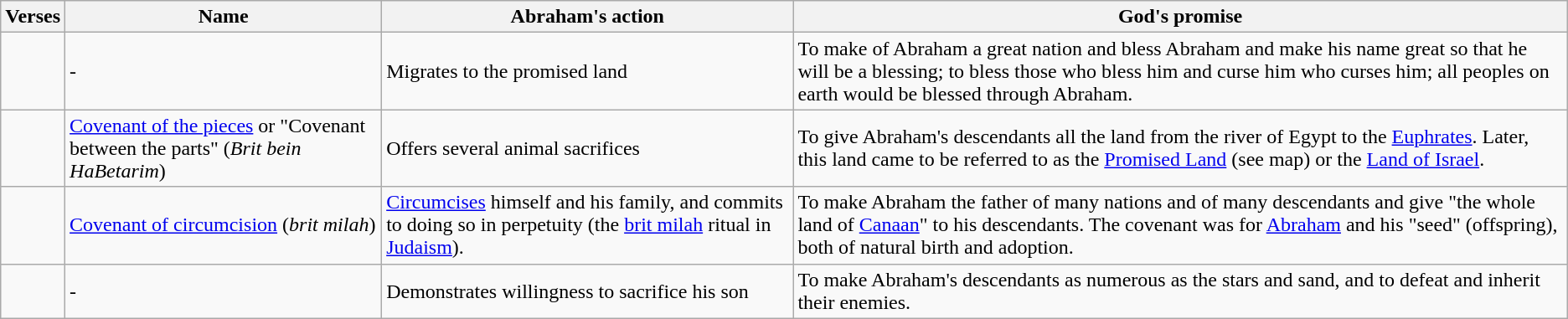<table class=wikitable>
<tr>
<th>Verses</th>
<th>Name</th>
<th>Abraham's action</th>
<th>God's promise</th>
</tr>
<tr>
<td></td>
<td>-</td>
<td>Migrates to the promised land</td>
<td>To make of Abraham a great nation and bless Abraham and make his name great so that he will be a blessing; to bless those who bless him and curse him who curses him; all peoples on earth would be blessed through Abraham.</td>
</tr>
<tr>
<td></td>
<td><a href='#'>Covenant of the pieces</a> or "Covenant between the parts" (<em>Brit bein HaBetarim</em>)</td>
<td>Offers several animal sacrifices</td>
<td>To give Abraham's descendants all the land from the river of Egypt to the <a href='#'>Euphrates</a>. Later, this land came to be referred to as the <a href='#'>Promised Land</a> (see map) or the <a href='#'>Land of Israel</a>.</td>
</tr>
<tr>
<td></td>
<td><a href='#'>Covenant of circumcision</a> (<em>brit milah</em>)</td>
<td><a href='#'>Circumcises</a> himself and his family, and commits to doing so in perpetuity (the <a href='#'>brit milah</a> ritual in <a href='#'>Judaism</a>).</td>
<td>To make Abraham the father of many nations and of many descendants and give "the whole land of <a href='#'>Canaan</a>" to his descendants. The covenant was for <a href='#'>Abraham</a> and his "seed" (offspring), both of natural birth and adoption.</td>
</tr>
<tr>
<td></td>
<td>-</td>
<td>Demonstrates willingness to sacrifice his son</td>
<td>To make Abraham's descendants as numerous as the stars and sand, and to defeat and inherit their enemies.</td>
</tr>
</table>
